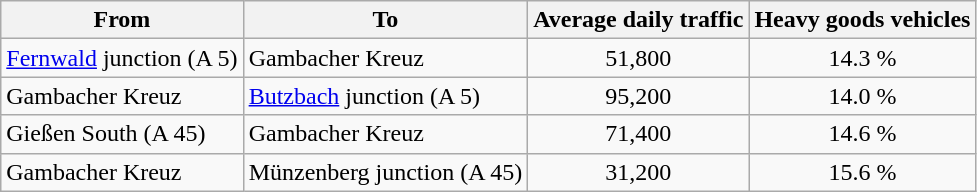<table class="wikitable">
<tr>
<th>From</th>
<th>To</th>
<th>Average daily traffic</th>
<th>Heavy goods vehicles</th>
</tr>
<tr>
<td><a href='#'>Fernwald</a> junction (A 5)</td>
<td>Gambacher Kreuz</td>
<td style="text-align:center;">51,800</td>
<td style="text-align:center;">14.3 %</td>
</tr>
<tr>
<td>Gambacher Kreuz</td>
<td><a href='#'>Butzbach</a> junction (A 5)</td>
<td style="text-align:center;">95,200</td>
<td style="text-align:center;">14.0 %</td>
</tr>
<tr>
<td>Gießen South (A 45)</td>
<td>Gambacher Kreuz</td>
<td style="text-align:center;">71,400</td>
<td style="text-align:center;">14.6 %</td>
</tr>
<tr>
<td>Gambacher Kreuz</td>
<td>Münzenberg junction (A 45)</td>
<td style="text-align:center;">31,200</td>
<td style="text-align:center;">15.6 %</td>
</tr>
</table>
